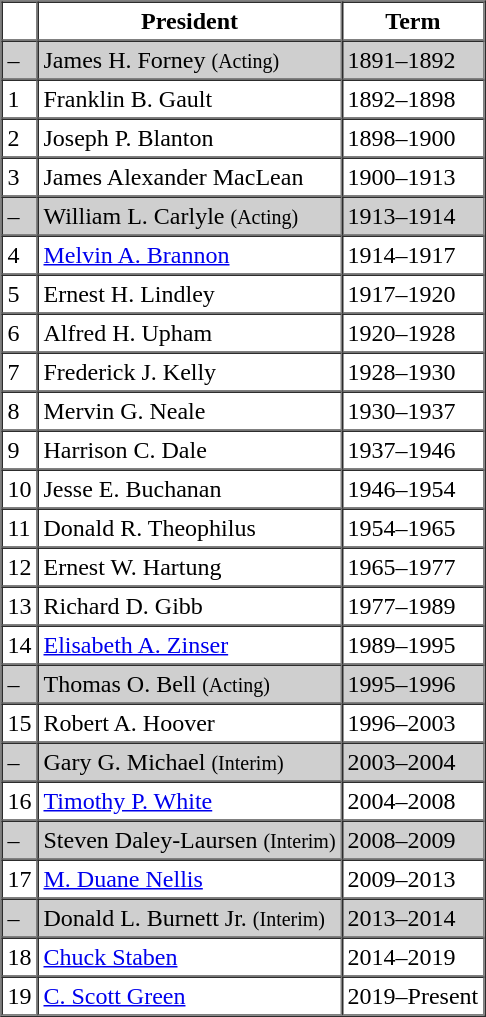<table border="1" cellspacing="0" cellpadding="3" style="margin-left: 2em;">
<tr>
<th></th>
<th>President</th>
<th>Term</th>
</tr>
<tr style="background: #CFCFCF">
<td>–</td>
<td>James H. Forney <small>(Acting)</small></td>
<td>1891–1892</td>
</tr>
<tr>
<td>1</td>
<td>Franklin B. Gault</td>
<td>1892–1898</td>
</tr>
<tr>
<td>2</td>
<td>Joseph P. Blanton</td>
<td>1898–1900</td>
</tr>
<tr>
<td>3</td>
<td>James Alexander MacLean</td>
<td>1900–1913 </td>
</tr>
<tr style="background: #CFCFCF">
<td>–</td>
<td>William L. Carlyle <small>(Acting)</small> </td>
<td>1913–1914</td>
</tr>
<tr>
<td>4</td>
<td><a href='#'>Melvin A. Brannon</a></td>
<td>1914–1917 </td>
</tr>
<tr>
<td>5</td>
<td>Ernest H. Lindley</td>
<td>1917–1920</td>
</tr>
<tr>
<td>6</td>
<td>Alfred H. Upham</td>
<td>1920–1928</td>
</tr>
<tr>
<td>7</td>
<td>Frederick J. Kelly</td>
<td>1928–1930</td>
</tr>
<tr>
<td>8</td>
<td>Mervin G. Neale</td>
<td>1930–1937</td>
</tr>
<tr>
<td>9</td>
<td>Harrison C. Dale</td>
<td>1937–1946</td>
</tr>
<tr>
<td>10</td>
<td>Jesse E. Buchanan</td>
<td>1946–1954</td>
</tr>
<tr>
<td>11</td>
<td>Donald R. Theophilus</td>
<td>1954–1965</td>
</tr>
<tr>
<td>12</td>
<td>Ernest W. Hartung</td>
<td>1965–1977</td>
</tr>
<tr>
<td>13</td>
<td>Richard D. Gibb</td>
<td>1977–1989</td>
</tr>
<tr>
<td>14</td>
<td><a href='#'>Elisabeth A. Zinser</a></td>
<td>1989–1995</td>
</tr>
<tr style="background: #CFCFCF">
<td>–</td>
<td>Thomas O. Bell <small>(Acting)</small></td>
<td>1995–1996</td>
</tr>
<tr>
<td>15</td>
<td>Robert A. Hoover</td>
<td>1996–2003</td>
</tr>
<tr style="background: #CFCFCF">
<td>–</td>
<td>Gary G. Michael <small>(Interim)</small> </td>
<td>2003–2004</td>
</tr>
<tr>
<td>16</td>
<td><a href='#'>Timothy P. White</a></td>
<td>2004–2008</td>
</tr>
<tr style="background: #CFCFCF">
<td>–</td>
<td>Steven Daley-Laursen <small>(Interim)</small></td>
<td>2008–2009</td>
</tr>
<tr>
<td>17</td>
<td><a href='#'>M. Duane Nellis</a></td>
<td>2009–2013</td>
</tr>
<tr style="background: #CFCFCF">
<td>–</td>
<td>Donald L. Burnett Jr. <small>(Interim)</small></td>
<td>2013–2014</td>
</tr>
<tr>
<td>18</td>
<td><a href='#'>Chuck Staben</a></td>
<td>2014–2019</td>
</tr>
<tr>
<td>19</td>
<td><a href='#'>C. Scott Green</a></td>
<td>2019–Present</td>
</tr>
</table>
